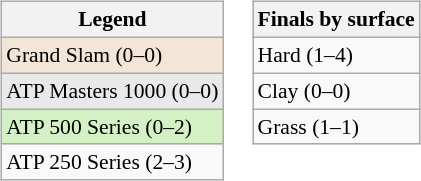<table>
<tr valign=top>
<td><br><table class=wikitable style=font-size:90%>
<tr>
<th>Legend</th>
</tr>
<tr style=background:#f3e6d7>
<td>Grand Slam (0–0)</td>
</tr>
<tr style="background:#e9e9e9">
<td>ATP Masters 1000 (0–0)</td>
</tr>
<tr style="background:#d4f1c5">
<td>ATP 500 Series (0–2)</td>
</tr>
<tr>
<td>ATP 250 Series (2–3)</td>
</tr>
</table>
</td>
<td><br><table class=wikitable style=font-size:90%>
<tr>
<th>Finals by surface</th>
</tr>
<tr>
<td>Hard (1–4)</td>
</tr>
<tr>
<td>Clay (0–0)</td>
</tr>
<tr>
<td>Grass (1–1)</td>
</tr>
</table>
</td>
</tr>
</table>
